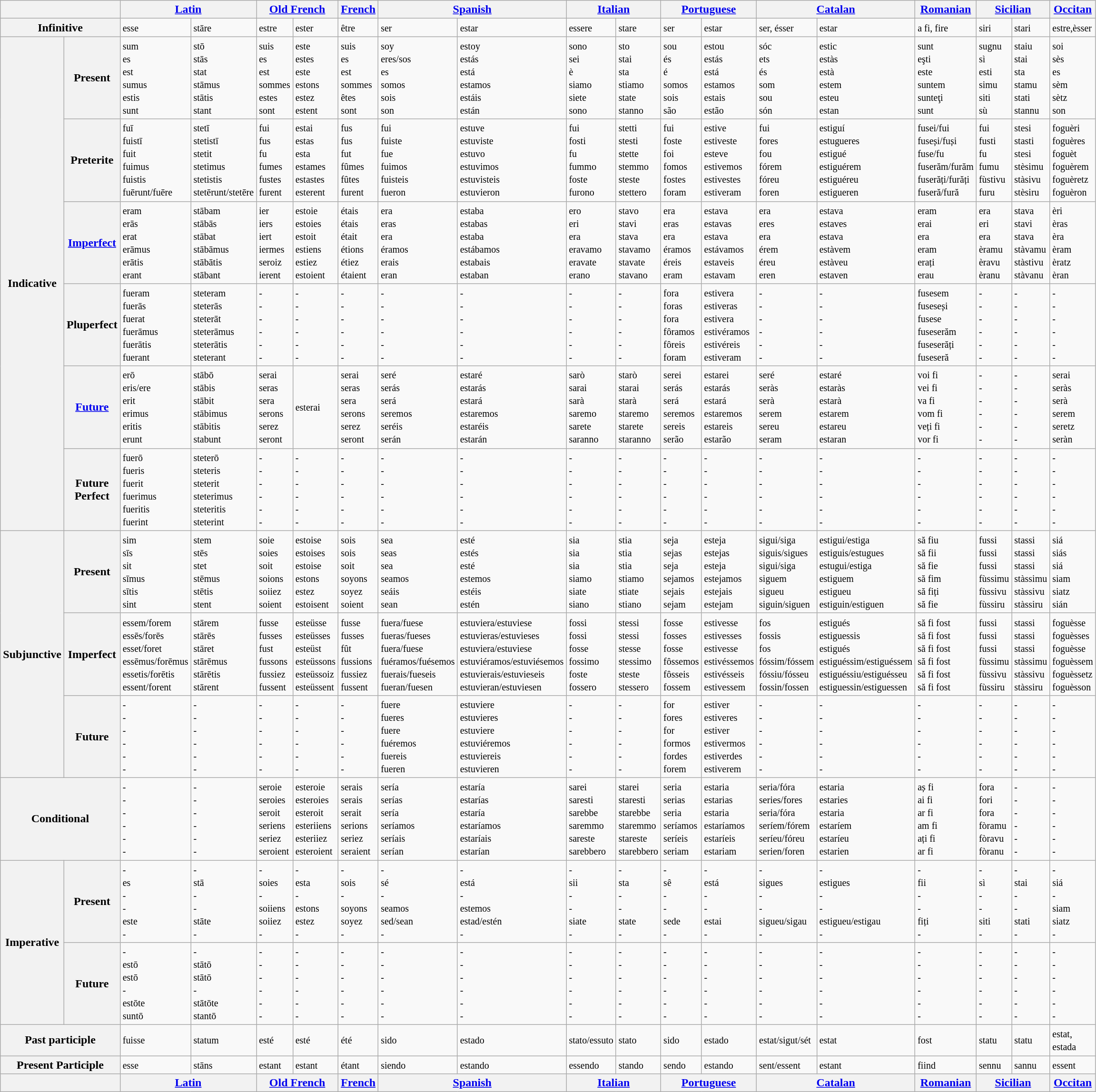<table class="wikitable">
<tr>
<th colspan="2"> </th>
<th colspan="2"><a href='#'>Latin</a></th>
<th colspan="2"><a href='#'>Old French</a></th>
<th><a href='#'>French</a></th>
<th colspan="2"><a href='#'>Spanish</a></th>
<th colspan="2"><a href='#'>Italian</a></th>
<th colspan="2"><a href='#'>Portuguese</a></th>
<th colspan="2"><a href='#'>Catalan</a></th>
<th><a href='#'>Romanian</a></th>
<th colspan="2"><a href='#'>Sicilian</a></th>
<th><a href='#'>Occitan</a></th>
</tr>
<tr>
<th colspan="2">Infinitive</th>
<td><small>esse</small></td>
<td><small>stāre</small></td>
<td><small>estre</small></td>
<td><small>ester</small></td>
<td><small>être</small></td>
<td><small>ser</small></td>
<td><small>estar</small></td>
<td><small>essere</small></td>
<td><small>stare</small></td>
<td><small>ser</small></td>
<td><small>estar</small></td>
<td><small>ser, ésser</small></td>
<td><small>estar</small></td>
<td><small>a fi, fire</small></td>
<td><small>siri</small></td>
<td><small>stari</small></td>
<td><small>estre,èsser</small></td>
</tr>
<tr ----->
<th rowspan="6">Indicative</th>
<th>Present</th>
<td><small>sum</small><br><small>es</small><br><small>est</small><br><small>sumus</small><br><small>estis</small><br><small>sunt</small></td>
<td><small>stō</small><br><small>stās</small><br><small>stat</small><br><small>stāmus</small><br><small>stātis</small><br><small>stant</small></td>
<td><small>suis</small><br><small>es</small><br><small>est</small><br><small>sommes</small><br><small>estes</small><br><small>sont</small></td>
<td><small>este</small><br><small>estes</small><br><small>este</small><br><small>estons</small><br><small>estez</small><br><small>estent</small></td>
<td><small>suis</small><br><small>es</small><br><small>est</small><br><small>sommes</small><br><small>êtes</small><br><small>sont</small></td>
<td><small>soy</small><br><small>eres/sos</small><br><small>es</small><br><small>somos</small><br><small>sois</small><br><small>son</small></td>
<td><small>estoy</small><br><small>estás</small><br><small>está</small><br><small>estamos</small><br><small>estáis</small><br><small>están</small></td>
<td><small>sono</small><br><small>sei</small><br><small>è</small><br><small>siamo</small><br><small>siete</small><br><small>sono</small></td>
<td><small>sto</small><br><small>stai</small><br><small>sta</small><br><small>stiamo</small><br><small>state</small><br><small>stanno</small></td>
<td><small>sou</small><br><small>és</small><br><small>é</small><br><small>somos</small><br><small>sois</small><br><small>são</small></td>
<td><small>estou</small><br><small>estás</small><br><small>está</small><br><small>estamos</small><br><small>estais</small><br><small>estão</small></td>
<td><small>sóc</small><br><small>ets</small><br><small>és</small><br><small>som</small><br><small>sou</small><br><small>són</small></td>
<td><small>estic</small><br><small>estàs</small><br><small>està</small><br><small>estem</small><br><small>esteu</small><br><small>estan</small></td>
<td><small>sunt  <br>eşti  <br>este <br>suntem</small><br><small>sunteţi</small><br><small>sunt</small></td>
<td><small>sugnu</small><br><small>sì</small><br><small>esti</small><br><small>simu</small><br><small>siti</small><br><small>sù</small></td>
<td><small>staiu</small><br><small>stai</small><br><small>sta</small><br><small>stamu</small><br><small>stati</small><br><small>stannu</small></td>
<td><small>soi</small><br><small>sès</small><br><small>es</small><br><small>sèm</small><br><small>sètz</small><br><small>son</small></td>
</tr>
<tr>
<th>Preterite</th>
<td><small>fuī</small><br><small>fuistī</small><br><small>fuit</small><br><small>fuimus</small><br><small>fuistis</small><br><small>fuērunt/fuēre</small></td>
<td><small>stetī</small><br><small>stetistī</small><br><small>stetit</small><br><small>stetimus</small><br><small>stetistis</small><br><small>stetērunt/stetēre</small></td>
<td><small>fui</small><br><small>fus</small><br><small>fu</small><br><small>fumes</small><br><small>fustes</small><br><small>furent</small></td>
<td><small>estai</small><br><small>estas</small><br><small>esta</small><br><small>estames</small><br><small>estastes</small><br><small>esterent</small></td>
<td><small>fus</small><br><small>fus</small><br><small>fut</small><br><small>fûmes</small><br><small>fûtes</small><br><small>furent</small></td>
<td><small>fui</small><br><small>fuiste</small><br><small>fue</small><br><small>fuimos</small><br><small>fuisteis</small><br><small>fueron</small></td>
<td><small>estuve</small><br><small>estuviste</small><br><small>estuvo</small><br><small>estuvimos</small><br><small>estuvisteis</small><br><small>estuvieron</small></td>
<td><small>fui</small><br><small>fosti</small><br><small>fu</small><br><small>fummo</small><br><small>foste</small><br><small>furono</small></td>
<td><small>stetti</small><br><small>stesti</small><br><small>stette</small><br><small>stemmo</small><br><small>steste</small><br><small>stettero</small></td>
<td><small>fui</small><br><small>foste</small><br><small>foi</small><br><small>fomos</small><br><small>fostes</small><br><small>foram</small></td>
<td><small>estive</small><br><small>estiveste</small><br><small>esteve</small><br><small>estivemos</small><br><small>estivestes</small><br><small>estiveram</small></td>
<td><small>fui</small><br><small>fores</small><br><small>fou</small><br><small>fórem</small><br><small>fóreu</small><br><small>foren</small></td>
<td><small>estiguí</small><br><small>estugueres</small><br><small>estigué</small><br><small>estiguérem</small><br><small>estiguéreu</small><br><small>estigueren</small></td>
<td><small>fusei/fui</small><br><small>fuseși/fuși</small><br><small>fuse/fu</small><br><small>fuserăm/furăm</small><br><small>fuserăți/furăți</small><br><small>fuseră/fură</small></td>
<td><small>fui</small><br><small>fusti</small><br><small>fu</small><br><small>fumu</small><br><small>fùstivu</small><br><small>furu</small></td>
<td><small>stesi</small><br><small>stasti</small><br><small>stesi</small><br><small>stèsimu</small><br><small>stàsivu</small><br><small>stèsiru</small></td>
<td><small>foguèri</small><br><small>foguères</small><br><small>foguèt</small><br><small>foguèrem</small><br><small>foguèretz</small><br><small>foguèron</small></td>
</tr>
<tr>
<th><a href='#'>Imperfect</a></th>
<td><small>eram</small><br><small>erās</small><br><small>erat</small><br><small>erāmus</small><br><small>erātis</small><br><small>erant</small></td>
<td><small>stābam</small><br><small>stābās</small><br><small>stābat</small><br><small>stābāmus</small><br><small>stābātis</small><br><small>stābant</small></td>
<td><small>ier</small><br><small>iers</small><br><small>iert</small><br><small>iermes</small><br><small>seroiz</small><br><small>ierent</small></td>
<td><small>estoie</small><br><small>estoies</small><br><small>estoit</small><br><small>estiens</small><br><small>estiez</small><br><small>estoient</small></td>
<td><small>étais</small><br><small>étais</small><br><small>était</small><br><small>étions</small><br><small>étiez</small><br><small>étaient</small></td>
<td><small>era</small><br><small>eras</small><br><small>era</small><br><small>éramos</small><br><small>erais</small><br><small>eran</small></td>
<td><small>estaba</small><br><small>estabas</small><br><small>estaba</small><br><small>estábamos</small><br><small>estabais</small><br><small>estaban</small></td>
<td><small>ero</small><br><small>eri</small><br><small>era</small><br><small>eravamo</small><br><small>eravate</small><br><small>erano</small></td>
<td><small>stavo</small><br><small>stavi</small><br><small>stava</small><br><small>stavamo</small><br><small>stavate</small><br><small>stavano</small></td>
<td><small>era</small><br><small>eras</small><br><small>era</small><br><small>éramos</small><br><small>éreis</small><br><small>eram</small></td>
<td><small>estava</small><br><small>estavas</small><br><small>estava</small><br><small>estávamos</small><br><small>estaveis</small><br><small>estavam</small></td>
<td><small>era</small><br><small>eres</small><br><small>era</small><br><small>érem</small><br><small>éreu</small><br><small>eren</small></td>
<td><small>estava</small><br><small>estaves</small><br><small>estava</small><br><small>estàvem</small><br><small>estàveu</small><br><small>estaven</small></td>
<td><small>eram</small><br><small>erai</small><br><small>era</small><br><small>eram</small><br><small>erați</small><br><small>erau</small></td>
<td><small>era</small><br><small>eri</small><br><small>era</small><br><small>èramu</small><br><small>èravu</small><br><small>èranu</small></td>
<td><small>stava</small><br><small>stavi</small><br><small>stava</small><br><small>stàvamu</small><br><small>stàstivu</small><br><small>stàvanu</small></td>
<td><small>èri</small><br><small>èras</small><br><small>èra</small><br><small>èram</small><br><small>èratz</small><br><small>èran</small></td>
</tr>
<tr>
<th>Pluperfect</th>
<td><small>fueram</small><br><small>fuerās</small><br><small>fuerat</small><br><small>fuerāmus</small><br><small>fuerātis</small><br><small>fuerant</small></td>
<td><small>steteram</small><br><small>steterās</small><br><small>steterāt</small><br><small>steterāmus</small><br><small>steterātis</small><br><small>steterant</small></td>
<td><small>-</small><br><small>-</small><br><small>-</small><br><small>-</small><br><small>-</small><br><small>-</small></td>
<td><small>-</small><br><small>-</small><br><small>-</small><br><small>-</small><br><small>-</small><br><small>-</small></td>
<td><small>-</small><br><small>-</small><br><small>-</small><br><small>-</small><br><small>-</small><br><small>-</small></td>
<td><small>-</small><br><small>-</small><br><small>-</small><br><small>-</small><br><small>-</small><br><small>-</small></td>
<td><small>-</small><br><small>-</small><br><small>-</small><br><small>-</small><br><small>-</small><br><small>-</small></td>
<td><small>-</small><br><small>-</small><br><small>-</small><br><small>-</small><br><small>-</small><br><small>-</small></td>
<td><small>-</small><br><small>-</small><br><small>-</small><br><small>-</small><br><small>-</small><br><small>-</small></td>
<td><small>fora</small><br><small>foras</small><br><small>fora</small><br><small>fôramos</small><br><small>fôreis</small><br><small>foram</small></td>
<td><small>estivera</small><br><small>estiveras</small><br><small>estivera</small><br><small>estivéramos</small><br><small>estivéreis</small><br><small>estiveram</small></td>
<td><small>-</small><br><small>-</small><br><small>-</small><br><small>-</small><br><small>-</small><br><small>-</small></td>
<td><small>-</small><br><small>-</small><br><small>-</small><br><small>-</small><br><small>-</small><br><small>-</small></td>
<td><small>fusesem</small><br><small>fuseseși</small><br><small>fusese</small><br><small>fuseserăm</small><br><small>fuseserăți</small><br><small>fuseseră</small></td>
<td><small>-</small><br><small>-</small><br><small>-</small><br><small>-</small><br><small>-</small><br><small>-</small></td>
<td><small>-</small><br><small>-</small><br><small>-</small><br><small>-</small><br><small>-</small><br><small>-</small></td>
<td><small>-</small><br><small>-</small><br><small>-</small><br><small>-</small><br><small>-</small><br><small>-</small></td>
</tr>
<tr>
<th><a href='#'>Future</a></th>
<td><small>erō</small><br><small>eris/ere</small><br><small>erit</small><br><small>erimus</small><br><small>eritis</small><br><small>erunt</small></td>
<td><small>stābō</small><br><small>stābis</small><br><small>stābit</small><br><small>stābimus</small><br><small>stābitis</small><br><small>stabunt</small></td>
<td><small>serai</small><br><small>seras</small><br><small>sera</small><br><small>serons</small><br><small>serez</small><br><small>seront</small></td>
<td><small>esterai</small></td>
<td><small>serai</small><br><small>seras</small><br><small>sera</small><br><small>serons</small><br><small>serez</small><br><small>seront</small></td>
<td><small>seré</small><br><small>serás</small><br><small>será</small><br><small>seremos</small><br><small>seréis</small><br><small>serán</small></td>
<td><small>estaré</small><br><small>estarás</small><br><small>estará</small><br><small>estaremos</small><br><small>estaréis</small><br><small>estarán</small></td>
<td><small>sarò</small><br><small>sarai</small><br><small>sarà</small><br><small>saremo</small><br><small>sarete</small><br><small>saranno</small></td>
<td><small>starò</small><br><small>starai</small><br><small>starà</small><br><small>staremo</small><br><small>starete</small><br><small>staranno</small></td>
<td><small>serei</small><br><small>serás</small><br><small>será</small><br><small>seremos</small><br><small>sereis</small><br><small>serão</small></td>
<td><small>estarei</small><br><small>estarás</small><br><small>estará</small><br><small>estaremos</small><br><small>estareis</small><br><small>estarão</small></td>
<td><small>seré</small><br><small>seràs</small><br><small>serà</small><br><small>serem</small><br><small>sereu</small><br><small>seram</small></td>
<td><small>estaré</small><br><small>estaràs</small><br><small>estarà</small><br><small>estarem</small><br><small>estareu</small><br><small>estaran</small></td>
<td><small>voi fi</small><br><small>vei fi</small><br><small>va fi</small><br><small>vom fi</small><br><small>veți fi</small><br><small>vor fi</small></td>
<td><small>-</small><br><small>-</small><br><small>-</small><br><small>-</small><br><small>-</small><br><small>-</small></td>
<td><small>-</small><br><small>-</small><br><small>-</small><br><small>-</small><br><small>-</small><br><small>-</small></td>
<td><small>serai</small><br><small>seràs</small><br><small>serà</small><br><small>serem</small><br><small>seretz</small><br><small>seràn</small></td>
</tr>
<tr>
<th>Future Perfect</th>
<td><small>fuerō</small><br><small>fueris</small><br><small>fuerit</small><br><small>fuerimus</small><br><small>fueritis</small><br><small>fuerint</small></td>
<td><small>steterō</small><br><small>steteris</small><br><small>steterit</small><br><small>steterimus</small><br><small>steteritis</small><br><small>steterint</small></td>
<td><small>-</small><br><small>-</small><br><small>-</small><br><small>-</small><br><small>-</small><br><small>-</small></td>
<td><small>-</small><br><small>-</small><br><small>-</small><br><small>-</small><br><small>-</small><br><small>-</small></td>
<td><small>-</small><br><small>-</small><br><small>-</small><br><small>-</small><br><small>-</small><br><small>-</small></td>
<td><small>-</small><br><small>-</small><br><small>-</small><br><small>-</small><br><small>-</small><br><small>-</small></td>
<td><small>-</small><br><small>-</small><br><small>-</small><br><small>-</small><br><small>-</small><br><small>-</small></td>
<td><small>-</small><br><small>-</small><br><small>-</small><br><small>-</small><br><small>-</small><br><small>-</small></td>
<td><small>-</small><br><small>-</small><br><small>-</small><br><small>-</small><br><small>-</small><br><small>-</small></td>
<td><small>-</small><br><small>-</small><br><small>-</small><br><small>-</small><br><small>-</small><br><small>-</small></td>
<td><small>-</small><br><small>-</small><br><small>-</small><br><small>-</small><br><small>-</small><br><small>-</small></td>
<td><small>-</small><br><small>-</small><br><small>-</small><br><small>-</small><br><small>-</small><br><small>-</small></td>
<td><small>-</small><br><small>-</small><br><small>-</small><br><small>-</small><br><small>-</small><br><small>-</small></td>
<td><small>-</small><br><small>-</small><br><small>-</small><br><small>-</small><br><small>-</small><br><small>-</small></td>
<td><small>-</small><br><small>-</small><br><small>-</small><br><small>-</small><br><small>-</small><br><small>-</small></td>
<td><small>-</small><br><small>-</small><br><small>-</small><br><small>-</small><br><small>-</small><br><small>-</small></td>
<td><small>-</small><br><small>-</small><br><small>-</small><br><small>-</small><br><small>-</small><br><small>-</small></td>
</tr>
<tr>
<th rowspan="3">Subjunctive</th>
<th>Present</th>
<td><small>sim</small><br><small>sīs</small><br><small>sit</small><br><small>sīmus</small><br><small>sītis</small><br><small>sint</small></td>
<td><small>stem</small><br><small>stēs</small><br><small>stet</small><br><small>stēmus</small><br><small>stētis</small><br><small>stent</small></td>
<td><small>soie</small><br><small>soies</small><br><small>soit</small><br><small>soions</small><br><small>soiiez</small><br><small>soient</small></td>
<td><small>estoise</small><br><small>estoises</small><br><small>estoise</small><br><small>estons</small><br><small>estez</small><br><small>estoisent</small></td>
<td><small>sois</small><br><small>sois</small><br><small>soit</small><br><small>soyons</small><br><small>soyez</small><br><small>soient</small></td>
<td><small>sea</small><br><small>seas</small><br><small>sea</small><br><small>seamos</small><br><small>seáis</small><br><small>sean</small></td>
<td><small>esté</small><br><small>estés</small><br><small>esté</small><br><small>estemos</small><br><small>estéis</small><br><small>estén</small></td>
<td><small>sia</small><br><small>sia</small><br><small>sia</small><br><small>siamo</small><br><small>siate</small><br><small>siano</small></td>
<td><small>stia</small><br><small>stia</small><br><small>stia</small><br><small>stiamo</small><br><small>stiate</small><br><small>stiano</small></td>
<td><small>seja</small><br><small>sejas</small><br><small>seja</small><br><small>sejamos</small><br><small>sejais</small><br><small>sejam</small></td>
<td><small>esteja</small><br><small>estejas</small><br><small>esteja</small><br><small>estejamos</small><br><small>estejais</small><br><small>estejam</small></td>
<td><small>sigui/siga</small><br><small>siguis/sigues</small><br><small>sigui/siga</small><br><small>siguem</small><br><small>sigueu</small><br><small>siguin/siguen</small></td>
<td><small>estigui/estiga</small><br><small>estiguis/estugues</small><br><small>estugui/estiga</small><br><small>estiguem</small><br><small>estigueu</small><br><small>estiguin/estiguen</small></td>
<td><small>să fiu</small><br><small>să fii</small><br><small>să fie</small><br><small>să fim</small><br><small>să fiți</small><br><small>să fie</small></td>
<td><small>fussi</small><br><small>fussi</small><br><small>fussi</small><br><small>fùssimu</small><br><small>fùssivu</small><br><small>fùssiru</small></td>
<td><small>stassi</small><br><small>stassi</small><br><small>stassi</small><br><small>stàssimu</small><br><small>stàssivu</small><br><small>stàssiru</small></td>
<td><small>siá</small><br><small>siás</small><br><small>siá</small><br><small>siam</small><br><small>siatz</small><br><small>sián</small></td>
</tr>
<tr>
<th>Imperfect</th>
<td><small>essem/forem</small><br><small>essēs/forēs</small><br><small>esset/foret</small><br><small>essēmus/forēmus</small><br><small>essetis/forētis</small><br><small>essent/forent</small></td>
<td><small>stārem</small><br><small>stārēs</small><br><small>stāret</small><br><small>stārēmus</small><br><small>stārētis</small><br><small>stārent</small></td>
<td><small>fusse</small><br><small>fusses</small><br><small>fust</small><br><small>fussons</small><br><small>fussiez</small><br><small>fussent</small></td>
<td><small>esteüsse</small><br><small>esteüsses</small><br><small>esteüst</small><br><small>esteüssons</small><br><small>esteüssoiz</small><br><small>esteüssent</small></td>
<td><small>fusse</small><br><small>fusses</small><br><small>fût</small><br><small>fussions</small><br><small>fussiez</small><br><small>fussent</small></td>
<td><small>fuera/fuese</small><br><small>fueras/fueses</small><br><small>fuera/fuese</small><br><small>fuéramos/fuésemos</small><br><small>fuerais/fueseis</small><br><small>fueran/fuesen</small></td>
<td><small>estuviera/estuviese</small><br><small>estuvieras/estuvieses</small><br><small>estuviera/estuviese</small><br><small>estuviéramos/estuviésemos</small><br><small>estuvierais/estuvieseis</small><br><small>estuvieran/estuviesen</small></td>
<td><small>fossi</small><br><small>fossi</small><br><small>fosse</small><br><small>fossimo</small><br><small>foste</small><br><small>fossero</small></td>
<td><small>stessi</small><br><small>stessi</small><br><small>stesse</small><br><small>stessimo</small><br><small>steste</small><br><small>stessero</small></td>
<td><small>fosse</small><br><small>fosses</small><br><small>fosse</small><br><small>fôssemos</small><br><small>fôsseis</small><br><small>fossem</small></td>
<td><small>estivesse</small><br><small>estivesses</small><br><small>estivesse</small><br><small>estivéssemos</small><br><small>estivésseis</small><br><small>estivessem</small></td>
<td><small>fos</small><br><small>fossis</small><br><small>fos</small><br><small>fóssim/fóssem</small><br><small>fóssiu/fósseu</small><br><small>fossin/fossen</small></td>
<td><small>estigués</small><br><small>estiguessis</small><br><small>estigués</small><br><small>estiguéssim/estiguéssem</small><br><small>estiguéssiu/estiguésseu</small><br><small>estiguessin/estiguessen</small></td>
<td><small>să fi fost</small><br><small>să fi fost</small><br><small>să fi fost</small><br><small>să fi fost</small><br><small>să fi fost</small><br><small>să fi fost</small></td>
<td><small>fussi</small><br><small>fussi</small><br><small>fussi</small><br><small>fùssimu</small><br><small>fùssivu</small><br><small>fùssiru</small></td>
<td><small>stassi</small><br><small>stassi</small><br><small>stassi</small><br><small>stàssimu</small><br><small>stàssivu</small><br><small>stàssiru</small></td>
<td><small>foguèsse</small><br><small>foguèsses</small><br><small>foguèsse</small><br><small>foguèssem</small><br><small>foguèssetz</small><br><small>foguèsson</small></td>
</tr>
<tr>
<th>Future</th>
<td><small>-</small><br><small>-</small><br><small>-</small><br><small>-</small><br><small>-</small><br><small>-</small></td>
<td><small>-</small><br><small>-</small><br><small>-</small><br><small>-</small><br><small>-</small><br><small>-</small></td>
<td><small>-</small><br><small>-</small><br><small>-</small><br><small>-</small><br><small>-</small><br><small>-</small></td>
<td><small>-</small><br><small>-</small><br><small>-</small><br><small>-</small><br><small>-</small><br><small>-</small></td>
<td><small>-</small><br><small>-</small><br><small>-</small><br><small>-</small><br><small>-</small><br><small>-</small></td>
<td><small>fuere</small><br><small>fueres</small><br><small>fuere</small><br><small>fuéremos</small><br><small>fuereis</small><br><small>fueren</small></td>
<td><small>estuviere</small><br><small>estuvieres</small><br><small>estuviere</small><br><small>estuviéremos</small><br><small>estuviereis</small><br><small>estuvieren</small></td>
<td><small>-</small><br><small>-</small><br><small>-</small><br><small>-</small><br><small>-</small><br><small>-</small></td>
<td><small>-</small><br><small>-</small><br><small>-</small><br><small>-</small><br><small>-</small><br><small>-</small></td>
<td><small>for</small><br><small>fores</small><br><small>for</small><br><small>formos</small><br><small>fordes</small><br><small>forem</small></td>
<td><small>estiver</small><br><small>estiveres</small><br><small>estiver</small><br><small>estivermos</small><br><small>estiverdes</small><br><small>estiverem</small></td>
<td><small>-</small><br><small>-</small><br><small>-</small><br><small>-</small><br><small>-</small><br><small>-</small></td>
<td><small>-</small><br><small>-</small><br><small>-</small><br><small>-</small><br><small>-</small><br><small>-</small></td>
<td><small>-</small><br><small>-</small><br><small>-</small><br><small>-</small><br><small>-</small><br><small>-</small></td>
<td><small>-</small><br><small>-</small><br><small>-</small><br><small>-</small><br><small>-</small><br><small>-</small></td>
<td><small>-</small><br><small>-</small><br><small>-</small><br><small>-</small><br><small>-</small><br><small>-</small></td>
<td><small>-</small><br><small>-</small><br><small>-</small><br><small>-</small><br><small>-</small><br><small>-</small></td>
</tr>
<tr>
<th colspan="2">Conditional</th>
<td><small>-</small><br><small>-</small><br><small>-</small><br><small>-</small><br><small>-</small><br><small>-</small></td>
<td><small>-</small><br><small>-</small><br><small>-</small><br><small>-</small><br><small>-</small><br><small>-</small></td>
<td><small>seroie</small><br><small>seroies</small><br><small>seroit</small><br><small>seriens</small><br><small>seriez</small><br><small>seroient</small></td>
<td><small>esteroie</small><br><small>esteroies</small><br><small>esteroit</small><br><small>esteriiens</small><br><small>esteriiez</small><br><small>esteroient</small></td>
<td><small>serais</small><br><small>serais</small><br><small>serait</small><br><small>serions</small><br><small>seriez</small><br><small>seraient</small></td>
<td><small>sería</small><br><small>serías</small><br><small>sería</small><br><small>seríamos</small><br><small>seríais</small><br><small>serían</small></td>
<td><small>estaría</small><br><small>estarías</small><br><small>estaría</small><br><small>estaríamos</small><br><small>estaríais</small><br><small>estarían</small></td>
<td><small>sarei</small><br><small>saresti</small><br><small>sarebbe</small><br><small>saremmo</small><br><small>sareste</small><br><small>sarebbero</small></td>
<td><small>starei</small><br><small>staresti</small><br><small>starebbe</small><br><small>staremmo</small><br><small>stareste</small><br><small>starebbero</small></td>
<td><small>seria</small><br><small>serias</small><br><small>seria</small><br><small>seríamos</small><br><small>seríeis</small><br><small>seriam</small></td>
<td><small>estaria</small><br><small>estarias</small><br><small>estaria</small><br><small>estaríamos</small><br><small>estaríeis</small><br><small>estariam</small></td>
<td><small>seria/fóra</small><br><small>series/fores</small><br><small>seria/fóra</small><br><small>seríem/fórem</small><br><small>seríeu/fóreu</small><br><small>serien/foren</small></td>
<td><small>estaria</small><br><small>estaries</small><br><small>estaria</small><br><small>estaríem</small><br><small>estaríeu</small><br><small>estarien</small></td>
<td><small>aș fi</small><br><small>ai fi</small><br><small>ar fi</small><br><small>am fi</small><br><small>ați fi</small><br><small>ar fi</small></td>
<td><small>fora</small><br><small>fori</small><br><small>fora</small><br><small>fòramu</small><br><small>fòravu</small><br><small>fòranu</small></td>
<td><small>-</small><br><small>-</small><br><small>-</small><br><small>-</small><br><small>-</small><br><small>-</small></td>
<td><small>-</small><br><small>-</small><br><small>-</small><br><small>-</small><br><small>-</small><br><small>-</small></td>
</tr>
<tr>
<th rowspan="2">Imperative</th>
<th>Present</th>
<td><small>-</small><br><small>es</small><br><small>-</small><br><small>-</small><br><small>este</small><br><small>-</small></td>
<td><small>-</small><br><small>stā</small><br><small>-</small><br><small>-</small><br><small>stāte</small><br><small>-</small></td>
<td><small>-</small><br><small>soies</small><br><small>-</small><br><small>soiiens</small><br><small>soiiez</small><br><small>-</small></td>
<td><small>-</small><br><small>esta</small><br><small>-</small><br><small>estons</small><br><small>estez</small><br><small>-</small></td>
<td><small>-</small><br><small>sois</small><br><small>-</small><br><small>soyons</small><br><small>soyez</small><br><small>-</small></td>
<td><small>-</small><br><small>sé</small><br><small>-</small><br><small>seamos</small><br><small>sed/sean</small><br><small>-</small></td>
<td><small>-</small><br><small>está</small><br><small>-</small><br><small>estemos</small><br><small>estad/estén</small><br><small>-</small></td>
<td><small>-</small><br><small>sii</small><br><small>-</small><br><small>-</small><br><small>siate</small><br><small>-</small></td>
<td><small>-</small><br><small>sta</small><br><small>-</small><br><small>-</small><br><small>state</small><br><small>-</small></td>
<td><small>-</small><br><small>sê</small><br><small>-</small><br><small>-</small><br><small>sede</small><br><small>-</small></td>
<td><small>-</small><br><small>está</small><br><small>-</small><br><small>-</small><br><small>estai</small><br><small>-</small></td>
<td><small>-</small><br><small>sigues</small><br><small>-</small><br><small>-</small><br><small>sigueu/sigau</small><br><small>-</small></td>
<td><small>-</small><br><small>estigues</small><br><small>-</small><br><small>-</small><br><small>estigueu/estigau</small><br><small>-</small></td>
<td><small>-</small><br><small>fii</small><br><small>-</small><br><small>-</small><br><small>fiți</small><br><small>-</small></td>
<td><small>-</small><br><small>sì</small><br><small>-</small><br><small>-</small><br><small>siti</small><br><small>-</small></td>
<td><small>-</small><br><small>stai</small><br><small>-</small><br><small>-</small><br><small>stati</small><br><small>-</small></td>
<td><small>-</small><br><small>siá</small><br><small>-</small><br><small>siam</small><br><small>siatz</small><br><small>-</small></td>
</tr>
<tr>
<th>Future</th>
<td><small>-</small><br><small>estō</small><br><small>estō</small><br><small>-</small><br><small>estōte</small><br><small>suntō</small></td>
<td><small>-</small><br><small>stātō</small><br><small>stātō</small><br><small>-</small><br><small>stātōte</small><br><small>stantō</small></td>
<td><small>-</small><br><small>-</small><br><small>-</small><br><small>-</small><br><small>-</small><br><small>-</small></td>
<td><small>-</small><br><small>-</small><br><small>-</small><br><small>-</small><br><small>-</small><br><small>-</small></td>
<td><small>-</small><br><small>-</small><br><small>-</small><br><small>-</small><br><small>-</small><br><small>-</small></td>
<td><small>-</small><br><small>-</small><br><small>-</small><br><small>-</small><br><small>-</small><br><small>-</small></td>
<td><small>-</small><br><small>-</small><br><small>-</small><br><small>-</small><br><small>-</small><br><small>-</small></td>
<td><small>-</small><br><small>-</small><br><small>-</small><br><small>-</small><br><small>-</small><br><small>-</small></td>
<td><small>-</small><br><small>-</small><br><small>-</small><br><small>-</small><br><small>-</small><br><small>-</small></td>
<td><small>-</small><br><small>-</small><br><small>-</small><br><small>-</small><br><small>-</small><br><small>-</small></td>
<td><small>-</small><br><small>-</small><br><small>-</small><br><small>-</small><br><small>-</small><br><small>-</small></td>
<td><small>-</small><br><small>-</small><br><small>-</small><br><small>-</small><br><small>-</small><br><small>-</small></td>
<td><small>-</small><br><small>-</small><br><small>-</small><br><small>-</small><br><small>-</small><br><small>-</small></td>
<td><small>-</small><br><small>-</small><br><small>-</small><br><small>-</small><br><small>-</small><br><small>-</small></td>
<td><small>-</small><br><small>-</small><br><small>-</small><br><small>-</small><br><small>-</small><br><small>-</small></td>
<td><small>-</small><br><small>-</small><br><small>-</small><br><small>-</small><br><small>-</small><br><small>-</small></td>
<td><small>-</small><br><small>-</small><br><small>-</small><br><small>-</small><br><small>-</small><br><small>-</small></td>
</tr>
<tr>
<th colspan="2">Past participle</th>
<td><small>fuisse</small></td>
<td><small>statum</small></td>
<td><small>esté</small></td>
<td><small>esté</small></td>
<td><small>été</small></td>
<td><small>sido</small></td>
<td><small>estado</small></td>
<td><small>stato/essuto</small></td>
<td><small>stato</small></td>
<td><small>sido</small></td>
<td><small>estado</small></td>
<td><small>estat/sigut/sét</small></td>
<td><small>estat</small></td>
<td><small>fost</small></td>
<td><small>statu</small></td>
<td><small>statu</small></td>
<td><small>estat, estada</small></td>
</tr>
<tr>
<th colspan="2">Present Participle</th>
<td><small>esse</small></td>
<td><small>stāns</small></td>
<td><small>estant</small></td>
<td><small>estant</small></td>
<td><small>étant</small></td>
<td><small>siendo</small></td>
<td><small>estando</small></td>
<td><small>essendo</small></td>
<td><small>stando</small></td>
<td><small>sendo</small></td>
<td><small>estando</small></td>
<td><small>sent/essent</small></td>
<td><small>estant</small></td>
<td><small>fiind</small></td>
<td><small>sennu</small></td>
<td><small>sannu</small></td>
<td><small>essent</small></td>
</tr>
<tr>
<th colspan="2"> </th>
<th colspan="2"><a href='#'>Latin</a></th>
<th colspan="2"><a href='#'>Old French</a></th>
<th><a href='#'>French</a></th>
<th colspan="2"><a href='#'>Spanish</a></th>
<th colspan="2"><a href='#'>Italian</a></th>
<th colspan="2"><a href='#'>Portuguese</a></th>
<th colspan="2"><a href='#'>Catalan</a></th>
<th><a href='#'>Romanian</a></th>
<th colspan="2"><a href='#'>Sicilian</a></th>
<th><a href='#'>Occitan</a></th>
</tr>
</table>
